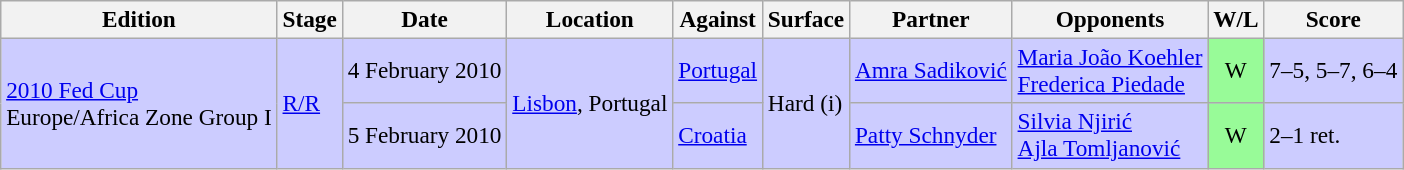<table class=wikitable style=font-size:97%>
<tr>
<th>Edition</th>
<th>Stage</th>
<th>Date</th>
<th>Location</th>
<th>Against</th>
<th>Surface</th>
<th>Partner</th>
<th>Opponents</th>
<th>W/L</th>
<th>Score</th>
</tr>
<tr style="background:#ccf;">
<td rowspan="2"><a href='#'>2010 Fed Cup</a> <br> Europe/Africa Zone Group I</td>
<td rowspan="2"><a href='#'>R/R</a></td>
<td>4 February 2010</td>
<td rowspan="2"><a href='#'>Lisbon</a>, Portugal</td>
<td> <a href='#'>Portugal</a></td>
<td rowspan="2">Hard (i)</td>
<td> <a href='#'>Amra Sadiković</a></td>
<td> <a href='#'>Maria João Koehler</a> <br>  <a href='#'>Frederica Piedade</a></td>
<td style="text-align:center; background:#98fb98;">W</td>
<td>7–5, 5–7, 6–4</td>
</tr>
<tr style="background:#ccf;">
<td>5 February 2010</td>
<td> <a href='#'>Croatia</a></td>
<td> <a href='#'>Patty Schnyder</a></td>
<td> <a href='#'>Silvia Njirić</a> <br>  <a href='#'>Ajla Tomljanović</a></td>
<td style="text-align:center; background:#98fb98;">W</td>
<td>2–1 ret.</td>
</tr>
</table>
